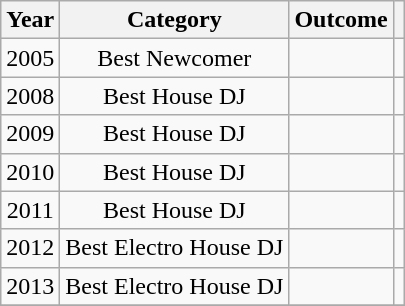<table class="wikitable plainrowheaders" style="text-align:center;">
<tr>
<th>Year</th>
<th>Category</th>
<th>Outcome</th>
<th></th>
</tr>
<tr>
<td>2005</td>
<td>Best Newcomer</td>
<td></td>
<td></td>
</tr>
<tr>
<td>2008</td>
<td>Best House DJ</td>
<td></td>
<td></td>
</tr>
<tr>
<td>2009</td>
<td>Best House DJ</td>
<td></td>
<td></td>
</tr>
<tr>
<td>2010</td>
<td>Best House DJ</td>
<td></td>
<td></td>
</tr>
<tr>
<td>2011</td>
<td>Best House DJ</td>
<td></td>
<td></td>
</tr>
<tr>
<td>2012</td>
<td>Best Electro House DJ</td>
<td></td>
<td></td>
</tr>
<tr>
<td>2013</td>
<td>Best Electro House DJ</td>
<td></td>
<td></td>
</tr>
<tr>
</tr>
</table>
